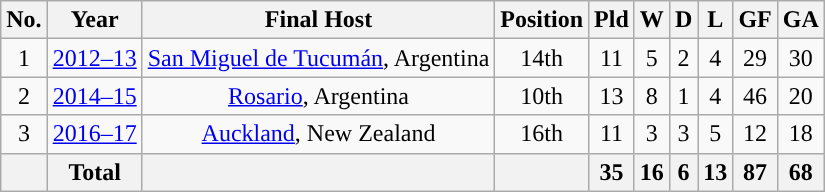<table class="wikitable" style="text-align: center;">
<tr>
<th>No.</th>
<th>Year</th>
<th>Final Host</th>
<th>Position</th>
<th>Pld</th>
<th>W</th>
<th>D</th>
<th>L</th>
<th>GF</th>
<th>GA</th>
</tr>
<tr>
<td>1</td>
<td><a href='#'>2012–13</a></td>
<td> <a href='#'>San Miguel de Tucumán</a>, Argentina</td>
<td>14th</td>
<td>11</td>
<td>5</td>
<td>2</td>
<td>4</td>
<td>29</td>
<td>30</td>
</tr>
<tr>
<td>2</td>
<td><a href='#'>2014–15</a></td>
<td> <a href='#'>Rosario</a>, Argentina</td>
<td>10th</td>
<td>13</td>
<td>8</td>
<td>1</td>
<td>4</td>
<td>46</td>
<td>20</td>
</tr>
<tr>
<td>3</td>
<td><a href='#'>2016–17</a></td>
<td> <a href='#'>Auckland</a>, New Zealand</td>
<td>16th</td>
<td>11</td>
<td>3</td>
<td>3</td>
<td>5</td>
<td>12</td>
<td>18</td>
</tr>
<tr>
<th></th>
<th>Total</th>
<th></th>
<th></th>
<th>35</th>
<th>16</th>
<th>6</th>
<th>13</th>
<th>87</th>
<th>68</th>
</tr>
</table>
